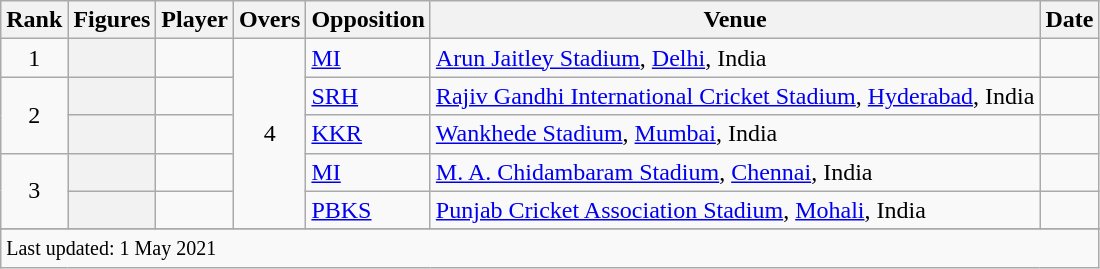<table class="wikitable">
<tr>
<th>Rank</th>
<th>Figures</th>
<th>Player</th>
<th>Overs</th>
<th>Opposition</th>
<th>Venue</th>
<th>Date</th>
</tr>
<tr>
<td align=center>1</td>
<th scope=row style=text-align:center;></th>
<td></td>
<td align=center rowspan=5>4</td>
<td><a href='#'>MI</a></td>
<td><a href='#'>Arun Jaitley Stadium</a>, <a href='#'>Delhi</a>, India</td>
<td></td>
</tr>
<tr>
<td align=center rowspan=2>2</td>
<th scope=row style=text-align:center;></th>
<td></td>
<td><a href='#'>SRH</a></td>
<td><a href='#'>Rajiv Gandhi International Cricket Stadium</a>, <a href='#'>Hyderabad</a>, India</td>
<td></td>
</tr>
<tr>
<th scope=row style=text-align:center;></th>
<td></td>
<td><a href='#'>KKR</a></td>
<td><a href='#'>Wankhede Stadium</a>, <a href='#'>Mumbai</a>, India</td>
<td></td>
</tr>
<tr>
<td align=center rowspan=2>3</td>
<th scope=row style=text-align:center;></th>
<td></td>
<td><a href='#'>MI</a></td>
<td><a href='#'>M. A. Chidambaram Stadium</a>, <a href='#'>Chennai</a>, India</td>
<td></td>
</tr>
<tr>
<th scope=row style=text-align:center;></th>
<td></td>
<td><a href='#'>PBKS</a></td>
<td><a href='#'>Punjab Cricket Association Stadium</a>, <a href='#'>Mohali</a>, India</td>
<td></td>
</tr>
<tr>
</tr>
<tr class=sortbottom>
<td colspan=7><small>Last updated: 1 May 2021</small></td>
</tr>
</table>
